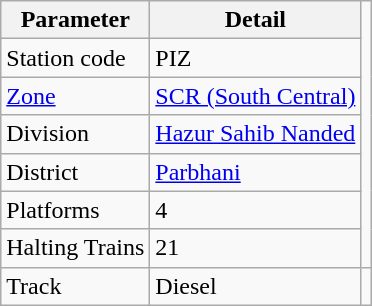<table class="wikitable">
<tr>
<th>Parameter</th>
<th>Detail</th>
</tr>
<tr>
<td>Station code</td>
<td>PIZ</td>
</tr>
<tr>
<td><a href='#'>Zone</a></td>
<td><a href='#'>SCR (South Central)</a></td>
</tr>
<tr>
<td>Division</td>
<td><a href='#'>Hazur Sahib Nanded</a></td>
</tr>
<tr>
<td>District</td>
<td><a href='#'>Parbhani</a></td>
</tr>
<tr>
<td>Platforms</td>
<td>4</td>
</tr>
<tr>
<td>Halting Trains</td>
<td>21</td>
</tr>
<tr>
<td>Track</td>
<td>Diesel</td>
<td></td>
</tr>
</table>
